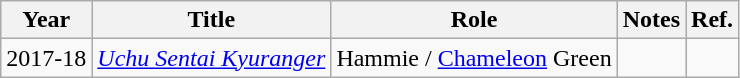<table class="wikitable">
<tr>
<th>Year</th>
<th>Title</th>
<th>Role</th>
<th>Notes</th>
<th>Ref.</th>
</tr>
<tr>
<td>2017-18</td>
<td><em><a href='#'>Uchu Sentai Kyuranger</a></em></td>
<td>Hammie / <a href='#'>Chameleon</a> Green</td>
<td></td>
<td></td>
</tr>
</table>
